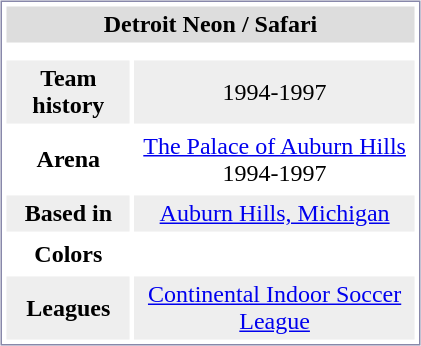<table style="margin:5px; border:1px solid #8888AA;" align=right cellpadding=3 cellspacing=3 width=280>
<tr align="center" bgcolor="#dddddd">
<td colspan=2><strong>Detroit Neon / Safari</strong></td>
</tr>
<tr align="center">
<td colspan=2></td>
</tr>
<tr align="center" bgcolor="#eeeeee">
<td><strong>Team history</strong></td>
<td>1994-1997</td>
</tr>
<tr align="center">
<td><strong>Arena</strong></td>
<td><a href='#'>The Palace of Auburn Hills</a>  1994-1997</td>
</tr>
<tr align="center" bgcolor="#eeeeee">
<td><strong>Based in</strong></td>
<td><a href='#'>Auburn Hills, Michigan</a></td>
</tr>
<tr align="center">
<td><strong>Colors</strong></td>
<td></td>
</tr>
<tr align="center" bgcolor="#eeeeee">
<td><strong>Leagues</strong></td>
<td><a href='#'>Continental Indoor Soccer League</a></td>
</tr>
</table>
